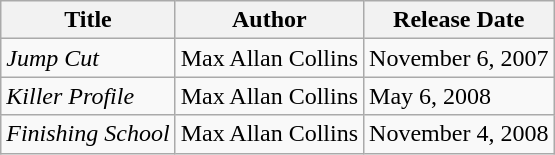<table class="wikitable">
<tr>
<th>Title</th>
<th>Author</th>
<th>Release Date</th>
</tr>
<tr>
<td><em>Jump Cut</em></td>
<td>Max Allan Collins</td>
<td>November 6, 2007</td>
</tr>
<tr>
<td><em>Killer Profile</em></td>
<td>Max Allan Collins</td>
<td>May 6, 2008</td>
</tr>
<tr>
<td><em>Finishing School</em></td>
<td>Max Allan Collins</td>
<td>November 4, 2008</td>
</tr>
</table>
